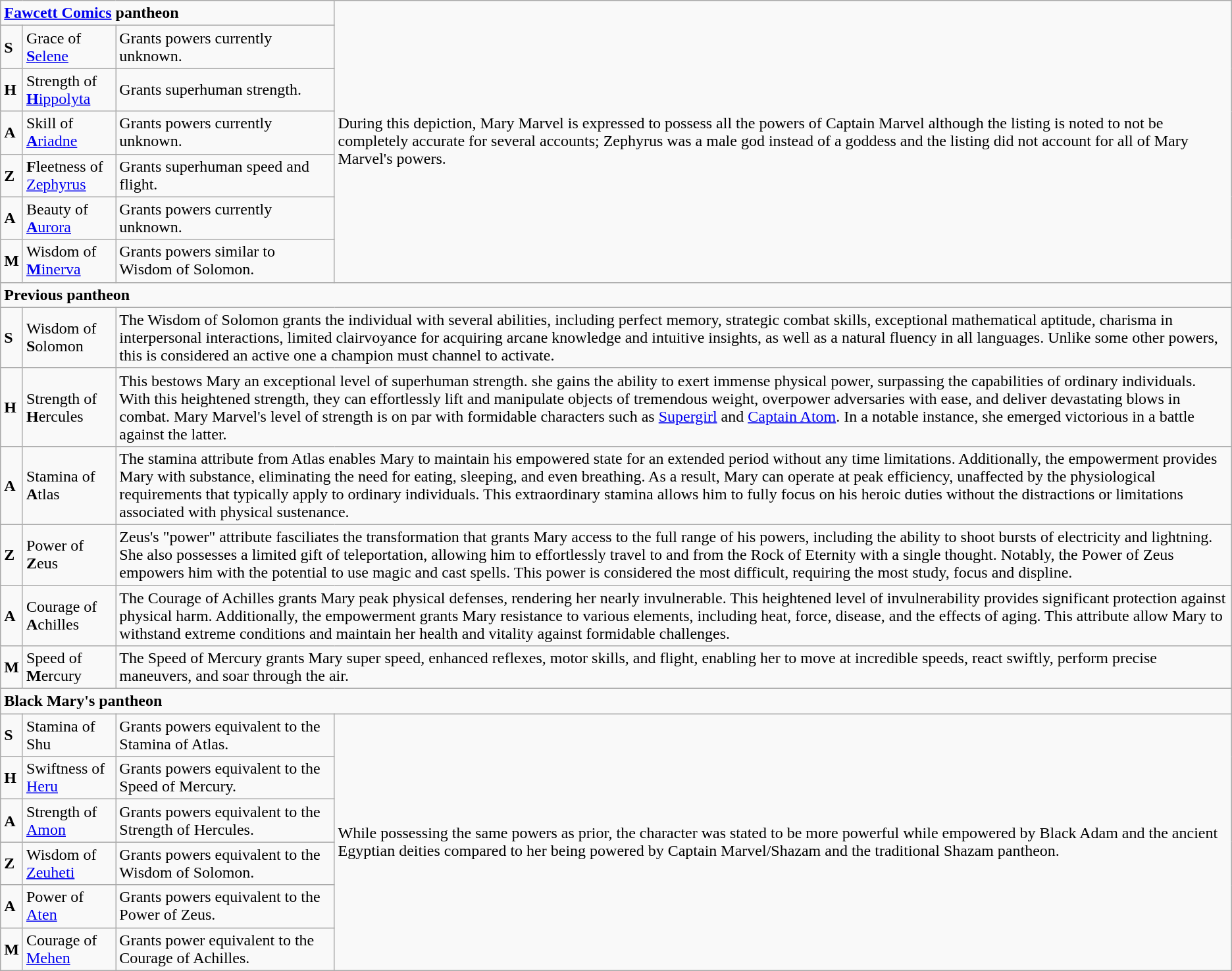<table class="wikitable">
<tr>
<td colspan="3"><strong><a href='#'>Fawcett Comics</a> pantheon</strong></td>
<td rowspan="7">During this depiction, Mary Marvel is expressed to possess all the powers of Captain Marvel although the listing is noted to not be completely accurate for several accounts; Zephyrus was a male god instead of a goddess and the listing did not account for all of Mary Marvel's powers.</td>
</tr>
<tr>
<td><strong>S</strong></td>
<td>Grace of <a href='#'><strong>S</strong>elene</a></td>
<td>Grants powers currently unknown.</td>
</tr>
<tr>
<td><strong>H</strong></td>
<td>Strength of <a href='#'><strong>H</strong>ippolyta</a></td>
<td>Grants superhuman strength.</td>
</tr>
<tr>
<td><strong>A</strong></td>
<td>Skill of <a href='#'><strong>A</strong>riadne</a></td>
<td>Grants powers currently unknown.</td>
</tr>
<tr>
<td><strong>Z</strong></td>
<td><strong>F</strong>leetness of <a href='#'>Zephyrus</a></td>
<td>Grants superhuman speed and flight.</td>
</tr>
<tr>
<td><strong>A</strong></td>
<td>Beauty of <a href='#'><strong>A</strong>urora</a></td>
<td>Grants powers currently unknown.</td>
</tr>
<tr>
<td><strong>M</strong></td>
<td>Wisdom of <a href='#'><strong>M</strong>inerva</a></td>
<td>Grants powers similar to Wisdom of Solomon.</td>
</tr>
<tr>
<td colspan="4"><strong>Previous pantheon</strong></td>
</tr>
<tr>
<td><strong>S</strong></td>
<td>Wisdom of <strong>S</strong>olomon</td>
<td colspan="2">The Wisdom of Solomon grants the individual with several abilities, including perfect memory, strategic combat skills, exceptional mathematical aptitude, charisma in interpersonal interactions, limited clairvoyance for acquiring arcane knowledge and intuitive insights, as well as a natural fluency in all languages. Unlike some other powers, this is considered an active one a champion must channel to activate.</td>
</tr>
<tr>
<td><strong>H</strong></td>
<td>Strength of <strong>H</strong>ercules</td>
<td colspan="2">This bestows Mary an exceptional level of superhuman strength. she gains the ability to exert immense physical power, surpassing the capabilities of ordinary individuals. With this heightened strength, they can effortlessly lift and manipulate objects of tremendous weight, overpower adversaries with ease, and deliver devastating blows in combat. Mary Marvel's level of strength is on par with formidable characters such as <a href='#'>Supergirl</a> and <a href='#'>Captain Atom</a>. In a notable instance, she emerged victorious in a battle against the latter.</td>
</tr>
<tr>
<td><strong>A</strong></td>
<td>Stamina of <strong>A</strong>tlas</td>
<td colspan="2">The stamina attribute from Atlas enables Mary to maintain his empowered state for an extended period without any time limitations. Additionally, the empowerment provides Mary with substance, eliminating the need for eating, sleeping, and even breathing. As a result, Mary can operate at peak efficiency, unaffected by the physiological requirements that typically apply to ordinary individuals. This extraordinary stamina allows him to fully focus on his heroic duties without the distractions or limitations associated with physical sustenance.</td>
</tr>
<tr>
<td><strong>Z</strong></td>
<td>Power of <strong>Z</strong>eus</td>
<td colspan="2">Zeus's "power" attribute fasciliates the transformation that grants Mary access to the full range of his powers, including the ability to shoot bursts of electricity and lightning. She also possesses a limited gift of teleportation, allowing him to effortlessly travel to and from the Rock of Eternity with a single thought. Notably, the Power of Zeus empowers him with the potential to use magic and cast spells. This power is considered the most difficult, requiring the most study, focus and displine.</td>
</tr>
<tr>
<td><strong>A</strong></td>
<td>Courage of <strong>A</strong>chilles</td>
<td colspan="2">The Courage of Achilles grants Mary peak physical defenses, rendering her nearly invulnerable. This heightened level of invulnerability provides significant protection against physical harm. Additionally, the empowerment grants Mary resistance to various elements, including heat, force, disease, and the effects of aging. This attribute allow Mary to withstand extreme conditions and maintain her health and vitality against formidable challenges.</td>
</tr>
<tr>
<td><strong>M</strong></td>
<td>Speed of <strong>M</strong>ercury</td>
<td colspan="2">The Speed of Mercury grants Mary super speed, enhanced reflexes, motor skills, and flight, enabling her to move at incredible speeds, react swiftly, perform precise maneuvers, and soar through the air.</td>
</tr>
<tr>
<td colspan="4"><strong>Black Mary's pantheon</strong></td>
</tr>
<tr>
<td><strong>S</strong></td>
<td>Stamina of Shu</td>
<td>Grants powers equivalent to the Stamina of Atlas.</td>
<td rowspan="6">While possessing the same powers as prior, the character was stated to be more powerful while empowered by Black Adam and the ancient Egyptian deities compared to her being powered by Captain Marvel/Shazam and the traditional Shazam pantheon.</td>
</tr>
<tr>
<td><strong>H</strong></td>
<td>Swiftness of <a href='#'>Heru</a></td>
<td>Grants powers equivalent to the Speed of Mercury.</td>
</tr>
<tr>
<td><strong>A</strong></td>
<td>Strength of <a href='#'>Amon</a></td>
<td>Grants powers equivalent to the Strength of Hercules.</td>
</tr>
<tr>
<td><strong>Z</strong></td>
<td>Wisdom of <a href='#'>Zeuheti</a></td>
<td>Grants powers equivalent to the Wisdom of Solomon.</td>
</tr>
<tr>
<td><strong>A</strong></td>
<td>Power of <a href='#'>Aten</a></td>
<td>Grants powers equivalent to the Power of Zeus.</td>
</tr>
<tr>
<td><strong>M</strong></td>
<td>Courage of <a href='#'>Mehen</a></td>
<td>Grants power equivalent to the Courage of Achilles.</td>
</tr>
</table>
